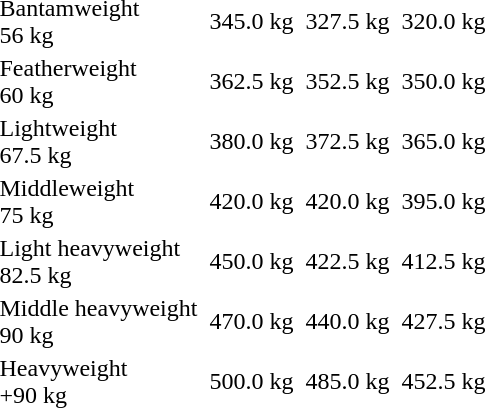<table>
<tr>
<td>Bantamweight<br>56 kg</td>
<td></td>
<td>345.0 kg</td>
<td></td>
<td>327.5 kg</td>
<td></td>
<td>320.0 kg</td>
</tr>
<tr>
<td>Featherweight<br>60 kg</td>
<td></td>
<td>362.5 kg</td>
<td></td>
<td>352.5 kg</td>
<td></td>
<td>350.0 kg</td>
</tr>
<tr>
<td>Lightweight<br>67.5 kg</td>
<td></td>
<td>380.0 kg</td>
<td></td>
<td>372.5 kg</td>
<td></td>
<td>365.0 kg</td>
</tr>
<tr>
<td>Middleweight<br>75 kg</td>
<td></td>
<td>420.0 kg</td>
<td></td>
<td>420.0 kg</td>
<td></td>
<td>395.0 kg</td>
</tr>
<tr>
<td>Light heavyweight<br>82.5 kg</td>
<td></td>
<td>450.0 kg</td>
<td></td>
<td>422.5 kg</td>
<td></td>
<td>412.5 kg</td>
</tr>
<tr>
<td>Middle heavyweight<br>90 kg</td>
<td></td>
<td>470.0 kg</td>
<td></td>
<td>440.0 kg</td>
<td></td>
<td>427.5 kg</td>
</tr>
<tr>
<td>Heavyweight<br>+90 kg</td>
<td></td>
<td>500.0 kg</td>
<td></td>
<td>485.0 kg</td>
<td></td>
<td>452.5 kg</td>
</tr>
</table>
